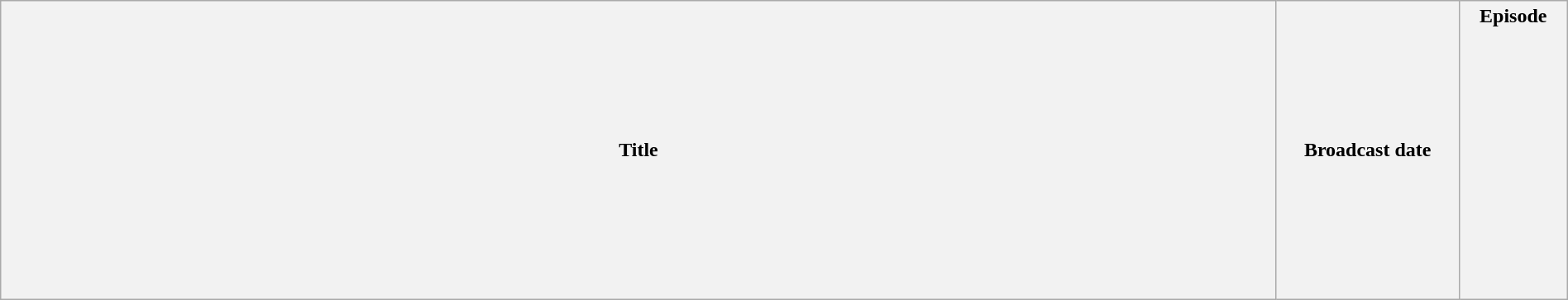<table class="wikitable plainrowheaders" style="width:100%; margin:auto;">
<tr>
<th>Title</th>
<th width="140">Broadcast date</th>
<th width="80">Episode<br><br><br><br><br><br><br><br><br><br><br><br><br></th>
</tr>
</table>
